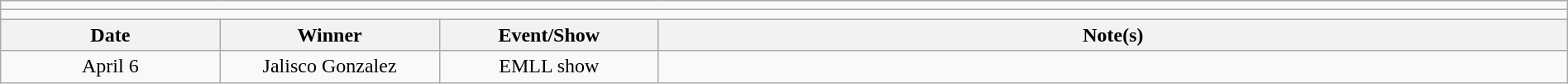<table class="wikitable" style="text-align:center; width:100%;">
<tr>
<td colspan="5"></td>
</tr>
<tr>
<td colspan="5"><strong></strong></td>
</tr>
<tr>
<th width=14%>Date</th>
<th width=14%>Winner</th>
<th width=14%>Event/Show</th>
<th width=58%>Note(s)</th>
</tr>
<tr>
<td>April 6</td>
<td>Jalisco Gonzalez</td>
<td>EMLL show</td>
<td align=left></td>
</tr>
</table>
